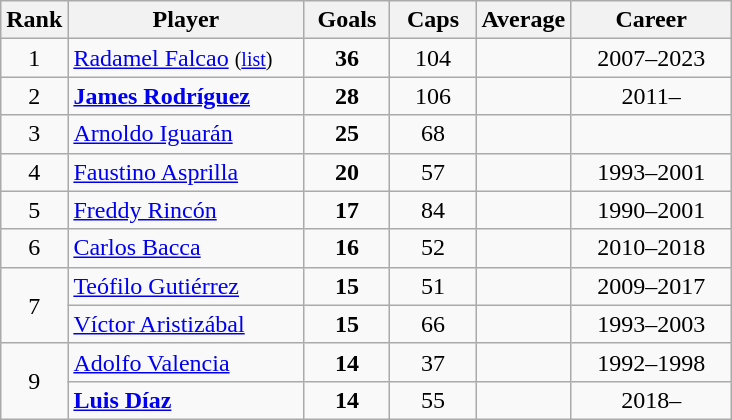<table class="wikitable sortable" style="text-align:center;">
<tr>
<th width="30">Rank</th>
<th style="width:150px;">Player</th>
<th width="50">Goals</th>
<th width="50">Caps</th>
<th width="50">Average</th>
<th style="width:100px;">Career</th>
</tr>
<tr>
<td>1</td>
<td style="text-align:left"><a href='#'>Radamel Falcao</a> <small>(<a href='#'>list</a>)</small></td>
<td><strong>36</strong></td>
<td>104</td>
<td></td>
<td>2007–2023</td>
</tr>
<tr>
<td>2</td>
<td style="text-align:left"><strong><a href='#'>James Rodríguez</a></strong></td>
<td><strong>28</strong></td>
<td>106</td>
<td></td>
<td>2011–</td>
</tr>
<tr>
<td>3</td>
<td style="text-align:left"><a href='#'>Arnoldo Iguarán</a></td>
<td><strong>25</strong></td>
<td>68</td>
<td></td>
<td></td>
</tr>
<tr>
<td>4</td>
<td style="text-align:left"><a href='#'>Faustino Asprilla</a></td>
<td><strong>20</strong></td>
<td>57</td>
<td></td>
<td>1993–2001</td>
</tr>
<tr>
<td>5</td>
<td style="text-align:left"><a href='#'>Freddy Rincón</a></td>
<td><strong>17</strong></td>
<td>84</td>
<td></td>
<td>1990–2001</td>
</tr>
<tr>
<td>6</td>
<td style="text-align:left"><a href='#'>Carlos Bacca</a></td>
<td><strong>16</strong></td>
<td>52</td>
<td></td>
<td>2010–2018</td>
</tr>
<tr>
<td rowspan="2">7</td>
<td style="text-align: left"><a href='#'>Teófilo Gutiérrez</a></td>
<td><strong>15</strong></td>
<td>51</td>
<td></td>
<td>2009–2017</td>
</tr>
<tr>
<td style="text-align: left"><a href='#'>Víctor Aristizábal</a></td>
<td><strong>15</strong></td>
<td>66</td>
<td></td>
<td>1993–2003</td>
</tr>
<tr>
<td rowspan="2">9</td>
<td align="left"><a href='#'>Adolfo Valencia</a></td>
<td><strong>14</strong></td>
<td>37</td>
<td></td>
<td>1992–1998</td>
</tr>
<tr>
<td style="text-align: left"><strong><a href='#'>Luis Díaz</a></strong></td>
<td><strong>14</strong></td>
<td>55</td>
<td></td>
<td>2018–</td>
</tr>
</table>
